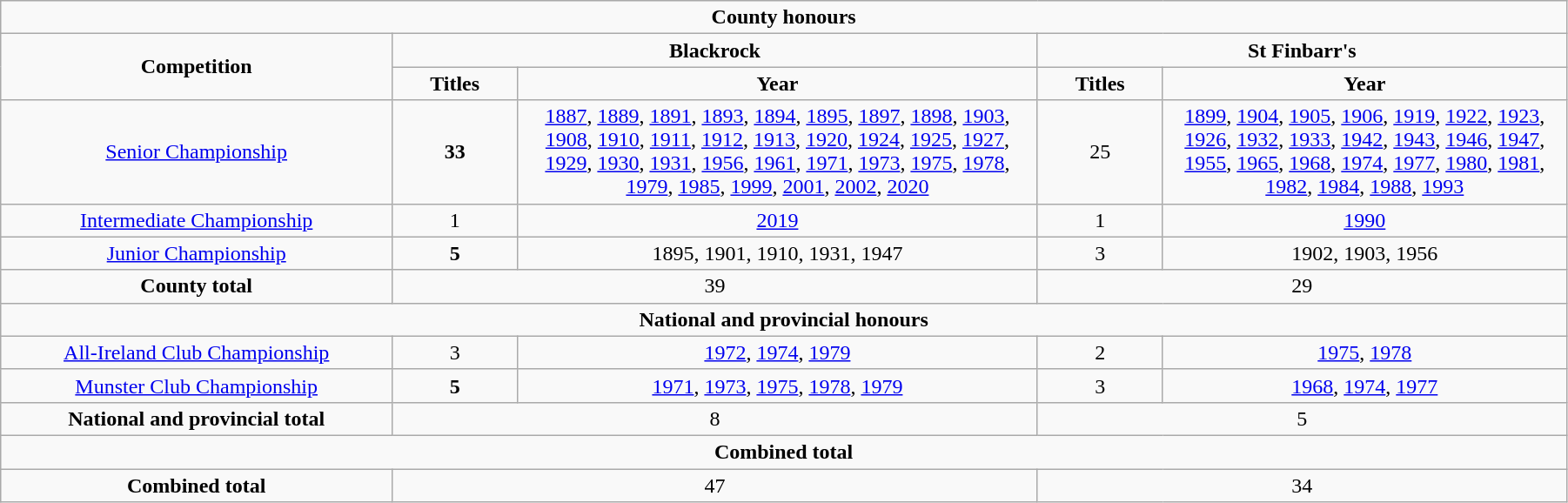<table class="wikitable" style="width:95%;text-align:center">
<tr>
<td colspan="5"><strong>County honours</strong></td>
</tr>
<tr>
<td style="width:25%" rowspan="2"><strong>Competition</strong></td>
<td colspan="2"><strong>Blackrock</strong></td>
<td colspan="2"><strong>St Finbarr's</strong></td>
</tr>
<tr>
<td style="width:8%"><strong>Titles</strong></td>
<td><strong>Year</strong></td>
<td style="width:8%"><strong>Titles</strong></td>
<td><strong>Year</strong></td>
</tr>
<tr>
<td><a href='#'>Senior Championship</a></td>
<td><strong>33</strong></td>
<td><a href='#'>1887</a>, <a href='#'>1889</a>, <a href='#'>1891</a>, <a href='#'>1893</a>, <a href='#'>1894</a>, <a href='#'>1895</a>, <a href='#'>1897</a>, <a href='#'>1898</a>, <a href='#'>1903</a>, <a href='#'>1908</a>, <a href='#'>1910</a>, <a href='#'>1911</a>, <a href='#'>1912</a>, <a href='#'>1913</a>, <a href='#'>1920</a>, <a href='#'>1924</a>, <a href='#'>1925</a>, <a href='#'>1927</a>, <a href='#'>1929</a>, <a href='#'>1930</a>, <a href='#'>1931</a>, <a href='#'>1956</a>, <a href='#'>1961</a>, <a href='#'>1971</a>, <a href='#'>1973</a>, <a href='#'>1975</a>, <a href='#'>1978</a>, <a href='#'>1979</a>, <a href='#'>1985</a>, <a href='#'>1999</a>, <a href='#'>2001</a>, <a href='#'>2002</a>, <a href='#'>2020</a></td>
<td>25</td>
<td><a href='#'>1899</a>, <a href='#'>1904</a>, <a href='#'>1905</a>, <a href='#'>1906</a>, <a href='#'>1919</a>, <a href='#'>1922</a>, <a href='#'>1923</a>, <a href='#'>1926</a>, <a href='#'>1932</a>, <a href='#'>1933</a>, <a href='#'>1942</a>, <a href='#'>1943</a>, <a href='#'>1946</a>, <a href='#'>1947</a>, <a href='#'>1955</a>, <a href='#'>1965</a>, <a href='#'>1968</a>, <a href='#'>1974</a>, <a href='#'>1977</a>, <a href='#'>1980</a>, <a href='#'>1981</a>, <a href='#'>1982</a>, <a href='#'>1984</a>, <a href='#'>1988</a>, <a href='#'>1993</a></td>
</tr>
<tr>
<td><a href='#'>Intermediate Championship</a></td>
<td>1</td>
<td><a href='#'>2019</a></td>
<td>1</td>
<td><a href='#'>1990</a></td>
</tr>
<tr>
<td><a href='#'>Junior Championship</a></td>
<td><strong>5</strong></td>
<td>1895, 1901, 1910, 1931, 1947</td>
<td>3</td>
<td>1902, 1903, 1956</td>
</tr>
<tr>
<td><strong>County total</strong></td>
<td colspan="2">39</td>
<td colspan="2">29</td>
</tr>
<tr>
<td colspan="5"><strong>National and provincial honours</strong></td>
</tr>
<tr>
<td><a href='#'>All-Ireland Club Championship</a></td>
<td>3</td>
<td><a href='#'>1972</a>, <a href='#'>1974</a>, <a href='#'>1979</a></td>
<td>2</td>
<td><a href='#'>1975</a>, <a href='#'>1978</a></td>
</tr>
<tr>
<td><a href='#'>Munster Club Championship</a></td>
<td><strong>5</strong></td>
<td><a href='#'>1971</a>, <a href='#'>1973</a>, <a href='#'>1975</a>, <a href='#'>1978</a>, <a href='#'>1979</a></td>
<td>3</td>
<td><a href='#'>1968</a>, <a href='#'>1974</a>, <a href='#'>1977</a></td>
</tr>
<tr>
<td><strong>National and provincial total</strong></td>
<td colspan="2">8</td>
<td colspan="2">5</td>
</tr>
<tr>
<td colspan="5"><strong>Combined total</strong></td>
</tr>
<tr>
<td><strong>Combined total</strong></td>
<td colspan="2">47</td>
<td colspan="2">34</td>
</tr>
</table>
